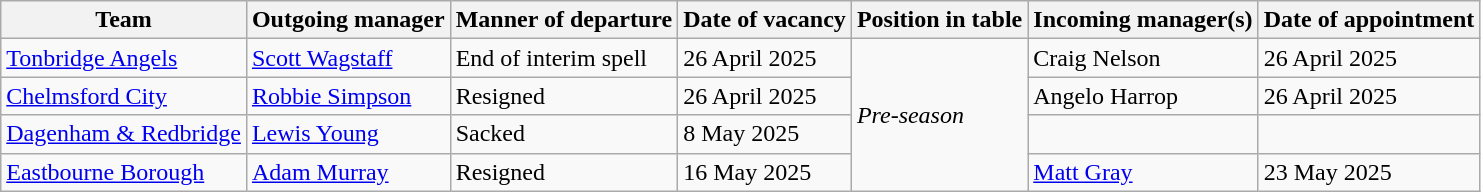<table class="wikitable sortable" style="clear: both;">
<tr>
<th>Team</th>
<th width-150>Outgoing manager</th>
<th>Manner of departure</th>
<th>Date of vacancy</th>
<th>Position in table</th>
<th>Incoming manager(s)</th>
<th>Date of appointment</th>
</tr>
<tr>
<td><a href='#'>Tonbridge Angels</a></td>
<td> <a href='#'>Scott Wagstaff</a></td>
<td>End of interim spell</td>
<td>26 April 2025</td>
<td rowspan="4"><em>Pre-season</em></td>
<td> Craig Nelson</td>
<td>26 April 2025</td>
</tr>
<tr>
<td><a href='#'>Chelmsford City</a></td>
<td> <a href='#'>Robbie Simpson</a></td>
<td>Resigned</td>
<td>26 April 2025</td>
<td> Angelo Harrop</td>
<td>26 April 2025</td>
</tr>
<tr>
<td><a href='#'>Dagenham & Redbridge</a></td>
<td> <a href='#'>Lewis Young</a></td>
<td>Sacked</td>
<td>8 May 2025</td>
<td></td>
<td></td>
</tr>
<tr>
<td><a href='#'>Eastbourne Borough</a></td>
<td> <a href='#'>Adam Murray</a></td>
<td>Resigned</td>
<td>16 May 2025</td>
<td> <a href='#'>Matt Gray</a></td>
<td>23 May 2025</td>
</tr>
</table>
